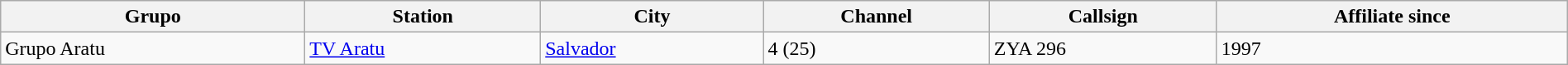<table class = "wikitable" style = "width: 100%">
<tr>
<th>Grupo</th>
<th>Station</th>
<th>City</th>
<th>Channel</th>
<th>Callsign</th>
<th>Affiliate since</th>
</tr>
<tr>
<td>Grupo Aratu</td>
<td><a href='#'>TV Aratu</a></td>
<td><a href='#'>Salvador</a></td>
<td>4 (25)</td>
<td>ZYA 296</td>
<td>1997</td>
</tr>
</table>
